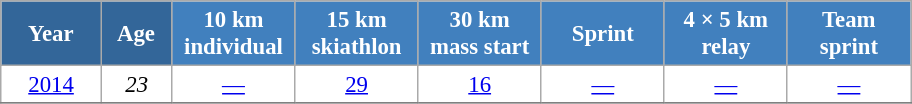<table class="wikitable" style="font-size:95%; text-align:center; border:grey solid 1px; border-collapse:collapse; background:#ffffff;">
<tr>
<th style="background-color:#369; color:white; width:60px;"> Year </th>
<th style="background-color:#369; color:white; width:40px;"> Age </th>
<th style="background-color:#4180be; color:white; width:75px;"> 10 km <br> individual </th>
<th style="background-color:#4180be; color:white; width:75px;"> 15 km <br> skiathlon </th>
<th style="background-color:#4180be; color:white; width:75px;"> 30 km <br> mass start </th>
<th style="background-color:#4180be; color:white; width:75px;"> Sprint </th>
<th style="background-color:#4180be; color:white; width:75px;"> 4 × 5 km <br> relay </th>
<th style="background-color:#4180be; color:white; width:75px;"> Team <br> sprint </th>
</tr>
<tr>
<td><a href='#'>2014</a></td>
<td><em>23</em></td>
<td><a href='#'>—</a></td>
<td><a href='#'>29</a></td>
<td><a href='#'>16</a></td>
<td><a href='#'>—</a></td>
<td><a href='#'>—</a></td>
<td><a href='#'>—</a></td>
</tr>
<tr>
</tr>
</table>
